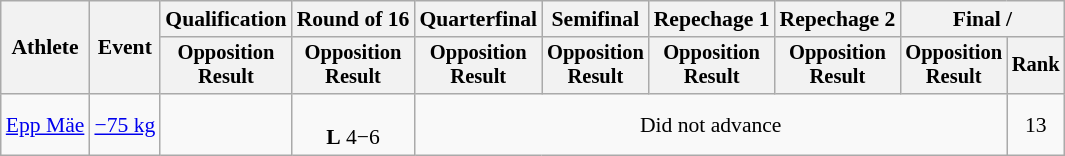<table class="wikitable" style="font-size:90%">
<tr>
<th rowspan=2>Athlete</th>
<th rowspan=2>Event</th>
<th>Qualification</th>
<th>Round of 16</th>
<th>Quarterfinal</th>
<th>Semifinal</th>
<th>Repechage 1</th>
<th>Repechage 2</th>
<th colspan=2>Final / </th>
</tr>
<tr style="font-size: 95%">
<th>Opposition<br>Result</th>
<th>Opposition<br>Result</th>
<th>Opposition<br>Result</th>
<th>Opposition<br>Result</th>
<th>Opposition<br>Result</th>
<th>Opposition<br>Result</th>
<th>Opposition<br>Result</th>
<th>Rank</th>
</tr>
<tr align=center>
<td align=left><a href='#'>Epp Mäe</a></td>
<td align=left><a href='#'>−75 kg</a></td>
<td></td>
<td><br><strong>L</strong> 4−6</td>
<td colspan=5>Did not advance</td>
<td>13</td>
</tr>
</table>
